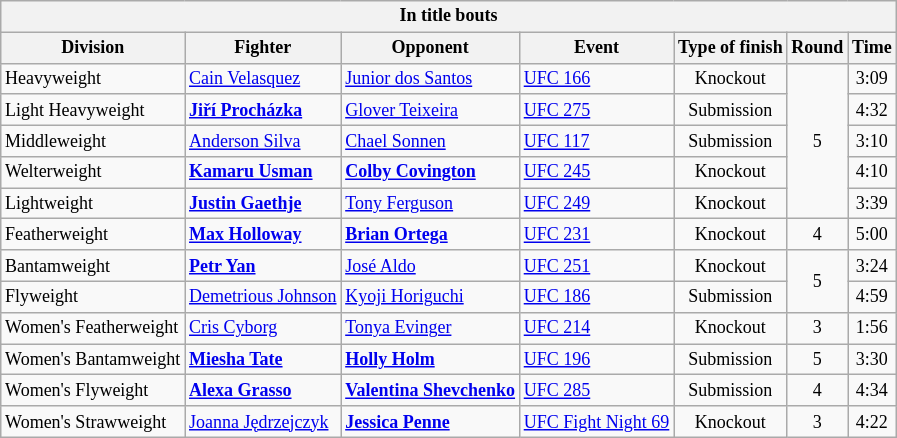<table class=wikitable style="font-size:75%;">
<tr>
<th colspan=7>In title bouts</th>
</tr>
<tr>
<th>Division</th>
<th>Fighter</th>
<th>Opponent</th>
<th>Event</th>
<th>Type of finish</th>
<th>Round</th>
<th>Time</th>
</tr>
<tr>
<td>Heavyweight</td>
<td> <a href='#'>Cain Velasquez</a></td>
<td><a href='#'>Junior dos Santos</a></td>
<td><a href='#'>UFC 166</a></td>
<td align=center>Knockout</td>
<td rowspan=5 align=center>5</td>
<td align=center>3:09</td>
</tr>
<tr>
<td>Light Heavyweight</td>
<td> <strong><a href='#'>Jiří Procházka</a></strong></td>
<td><a href='#'>Glover Teixeira</a></td>
<td><a href='#'>UFC 275</a></td>
<td align=center>Submission</td>
<td align=center>4:32</td>
</tr>
<tr>
<td>Middleweight</td>
<td> <a href='#'>Anderson Silva</a></td>
<td><a href='#'>Chael Sonnen</a></td>
<td><a href='#'>UFC 117</a></td>
<td align=center>Submission</td>
<td align=center>3:10</td>
</tr>
<tr>
<td>Welterweight</td>
<td> <strong><a href='#'>Kamaru Usman</a></strong></td>
<td><strong><a href='#'>Colby Covington</a></strong></td>
<td><a href='#'>UFC 245</a></td>
<td align=center>Knockout</td>
<td align=center>4:10</td>
</tr>
<tr>
<td>Lightweight</td>
<td> <strong><a href='#'>Justin Gaethje</a></strong></td>
<td><a href='#'>Tony Ferguson</a></td>
<td><a href='#'>UFC 249</a></td>
<td align=center>Knockout</td>
<td align=center>3:39</td>
</tr>
<tr>
<td>Featherweight</td>
<td> <strong><a href='#'>Max Holloway</a></strong></td>
<td><strong><a href='#'>Brian Ortega</a></strong></td>
<td><a href='#'>UFC 231</a></td>
<td align=center>Knockout</td>
<td align=center>4</td>
<td align=center>5:00</td>
</tr>
<tr>
<td>Bantamweight</td>
<td> <strong><a href='#'>Petr Yan</a></strong></td>
<td><a href='#'>José Aldo</a></td>
<td><a href='#'>UFC 251</a></td>
<td align=center>Knockout</td>
<td rowspan=2 align=center>5</td>
<td align=center>3:24</td>
</tr>
<tr>
<td>Flyweight</td>
<td> <a href='#'>Demetrious Johnson</a></td>
<td><a href='#'>Kyoji Horiguchi</a></td>
<td><a href='#'>UFC 186</a></td>
<td align=center>Submission</td>
<td align=center>4:59</td>
</tr>
<tr>
<td>Women's Featherweight</td>
<td> <a href='#'>Cris Cyborg</a></td>
<td><a href='#'>Tonya Evinger</a></td>
<td><a href='#'>UFC 214</a></td>
<td align=center>Knockout</td>
<td align=center>3</td>
<td align=center>1:56</td>
</tr>
<tr>
<td>Women's Bantamweight</td>
<td> <strong><a href='#'>Miesha Tate</a></strong></td>
<td><strong><a href='#'>Holly Holm</a></strong></td>
<td><a href='#'>UFC 196</a></td>
<td align=center>Submission</td>
<td align=center>5</td>
<td align=center>3:30</td>
</tr>
<tr>
<td>Women's Flyweight</td>
<td><strong> <a href='#'>Alexa Grasso</a></strong></td>
<td><strong><a href='#'>Valentina Shevchenko</a></strong></td>
<td><a href='#'>UFC 285</a></td>
<td align=center>Submission</td>
<td align=center>4</td>
<td align=center>4:34</td>
</tr>
<tr>
<td>Women's Strawweight</td>
<td> <a href='#'>Joanna Jędrzejczyk</a></td>
<td><strong><a href='#'>Jessica Penne</a></strong></td>
<td><a href='#'>UFC Fight Night 69</a></td>
<td align=center>Knockout</td>
<td align=center>3</td>
<td align=center>4:22</td>
</tr>
</table>
